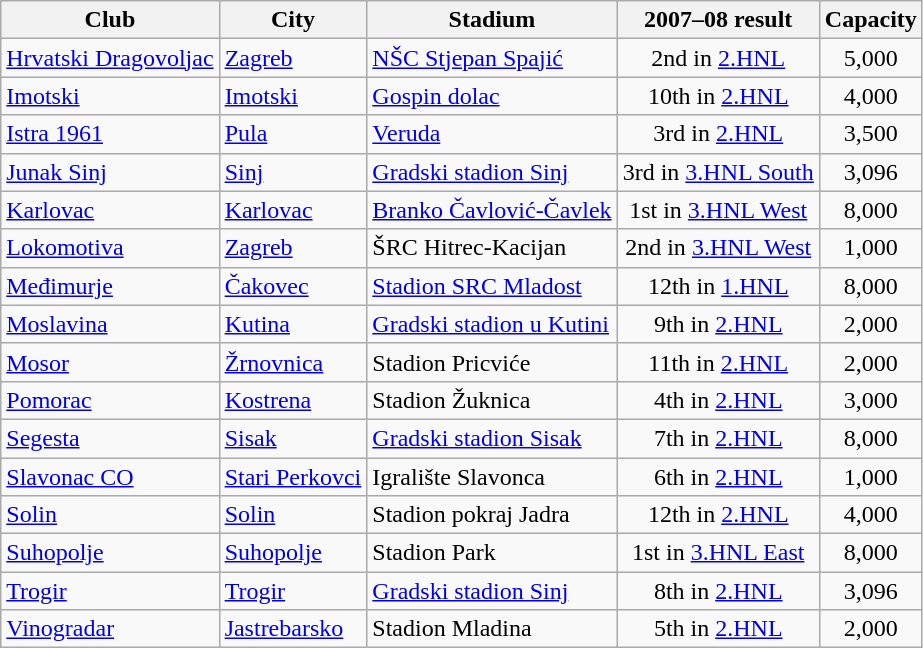<table class="wikitable sortable">
<tr>
<th>Club</th>
<th>City</th>
<th>Stadium</th>
<th>2007–08 result</th>
<th>Capacity</th>
</tr>
<tr>
<td><a href='#'>Hrvatski Dragovoljac</a></td>
<td><a href='#'>Zagreb</a></td>
<td><a href='#'>NŠC Stjepan Spajić</a></td>
<td align="center">2nd in <a href='#'>2.HNL</a></td>
<td align="center">5,000</td>
</tr>
<tr>
<td><a href='#'>Imotski</a></td>
<td><a href='#'>Imotski</a></td>
<td><a href='#'>Gospin dolac</a></td>
<td align="center">10th in <a href='#'>2.HNL</a></td>
<td align="center">4,000</td>
</tr>
<tr>
<td><a href='#'>Istra 1961</a></td>
<td><a href='#'>Pula</a></td>
<td><a href='#'>Veruda</a></td>
<td align="center">3rd in <a href='#'>2.HNL</a></td>
<td align="center">3,500</td>
</tr>
<tr>
<td><a href='#'>Junak Sinj</a></td>
<td><a href='#'>Sinj</a></td>
<td><a href='#'>Gradski stadion Sinj</a></td>
<td align="center">3rd in <a href='#'>3.HNL South</a></td>
<td align="center">3,096</td>
</tr>
<tr>
<td><a href='#'>Karlovac</a></td>
<td><a href='#'>Karlovac</a></td>
<td><a href='#'>Branko Čavlović-Čavlek</a></td>
<td align="center">1st in <a href='#'>3.HNL West</a></td>
<td align="center">8,000</td>
</tr>
<tr>
<td><a href='#'>Lokomotiva</a></td>
<td><a href='#'>Zagreb</a></td>
<td>ŠRC Hitrec-Kacijan</td>
<td align="center">2nd in <a href='#'>3.HNL West</a></td>
<td align="center">1,000</td>
</tr>
<tr>
<td><a href='#'>Međimurje</a></td>
<td><a href='#'>Čakovec</a></td>
<td><a href='#'>Stadion SRC Mladost</a></td>
<td align="center">12th in <a href='#'>1.HNL</a></td>
<td align="center">8,000</td>
</tr>
<tr>
<td><a href='#'>Moslavina</a></td>
<td><a href='#'>Kutina</a></td>
<td><a href='#'>Gradski stadion u Kutini</a></td>
<td align="center">9th in <a href='#'>2.HNL</a></td>
<td align="center">2,000</td>
</tr>
<tr>
<td><a href='#'>Mosor</a></td>
<td><a href='#'>Žrnovnica</a></td>
<td>Stadion Pricviće</td>
<td align="center">11th in <a href='#'>2.HNL</a></td>
<td align="center">2,000</td>
</tr>
<tr>
<td><a href='#'>Pomorac</a></td>
<td><a href='#'>Kostrena</a></td>
<td>Stadion Žuknica</td>
<td align="center">4th in <a href='#'>2.HNL</a></td>
<td align="center">3,000</td>
</tr>
<tr>
<td><a href='#'>Segesta</a></td>
<td><a href='#'>Sisak</a></td>
<td><a href='#'>Gradski stadion Sisak</a></td>
<td align="center">7th in <a href='#'>2.HNL</a></td>
<td align="center">8,000</td>
</tr>
<tr>
<td><a href='#'>Slavonac CO</a></td>
<td><a href='#'>Stari Perkovci</a></td>
<td>Igralište Slavonca</td>
<td align="center">6th in <a href='#'>2.HNL</a></td>
<td align="center">1,000</td>
</tr>
<tr>
<td><a href='#'>Solin</a></td>
<td><a href='#'>Solin</a></td>
<td>Stadion pokraj Jadra</td>
<td align="center">12th in <a href='#'>2.HNL</a></td>
<td align="center">4,000</td>
</tr>
<tr>
<td><a href='#'>Suhopolje</a></td>
<td><a href='#'>Suhopolje</a></td>
<td>Stadion Park</td>
<td align="center">1st in <a href='#'>3.HNL East</a></td>
<td align="center">8,000</td>
</tr>
<tr>
<td><a href='#'>Trogir</a></td>
<td><a href='#'>Trogir</a></td>
<td><a href='#'>Gradski stadion Sinj</a></td>
<td align="center">8th in <a href='#'>2.HNL</a></td>
<td align="center">3,096</td>
</tr>
<tr>
<td><a href='#'>Vinogradar</a></td>
<td><a href='#'>Jastrebarsko</a></td>
<td>Stadion Mladina</td>
<td align="center">5th in <a href='#'>2.HNL</a></td>
<td align="center">2,000</td>
</tr>
</table>
